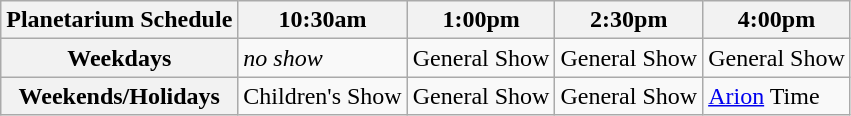<table class="wikitable">
<tr>
<th><strong>Planetarium Schedule</strong></th>
<th>10:30am</th>
<th>1:00pm</th>
<th>2:30pm</th>
<th>4:00pm</th>
</tr>
<tr>
<th>Weekdays</th>
<td><em>no show</em></td>
<td>General Show</td>
<td>General Show</td>
<td>General Show</td>
</tr>
<tr>
<th>Weekends/Holidays</th>
<td>Children's Show</td>
<td>General Show</td>
<td>General Show</td>
<td><a href='#'>Arion</a> Time</td>
</tr>
</table>
